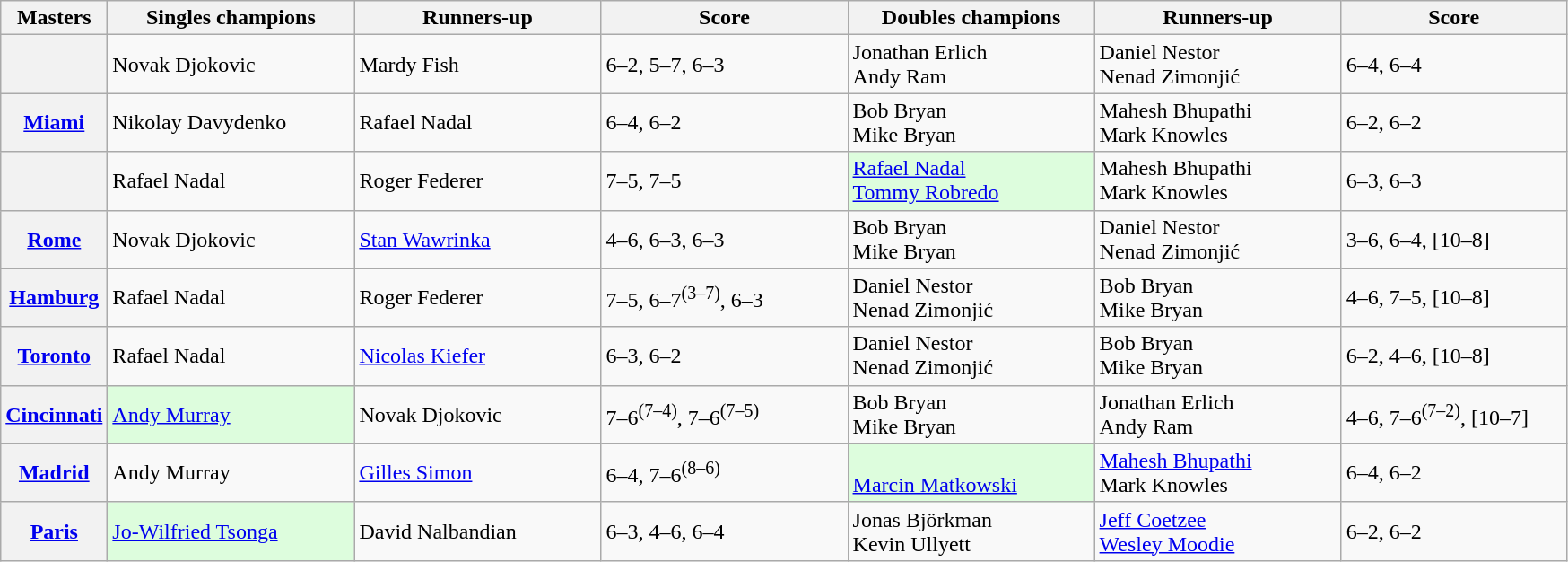<table class="wikitable plainrowheaders">
<tr>
<th scope="col">Masters</th>
<th scope="col" style="width:11em">Singles champions</th>
<th scope="col" style="width:11em">Runners-up</th>
<th scope="col" style="width:11em">Score</th>
<th scope="col" style="width:11em">Doubles champions</th>
<th scope="col" style="width:11em">Runners-up</th>
<th scope="col" style="width:10em">Score</th>
</tr>
<tr>
<th scope="row"><br></th>
<td> Novak Djokovic</td>
<td> Mardy Fish</td>
<td>6–2, 5–7, 6–3</td>
<td> Jonathan Erlich <br>  Andy Ram</td>
<td> Daniel Nestor <br>  Nenad Zimonjić</td>
<td>6–4, 6–4</td>
</tr>
<tr>
<th scope="row"><a href='#'><strong>Miami</strong></a><br></th>
<td> Nikolay Davydenko</td>
<td> Rafael Nadal</td>
<td>6–4, 6–2</td>
<td> Bob Bryan <br>  Mike Bryan</td>
<td> Mahesh Bhupathi <br>  Mark Knowles</td>
<td>6–2, 6–2</td>
</tr>
<tr>
<th scope="row"><br></th>
<td> Rafael Nadal</td>
<td> Roger Federer</td>
<td>7–5, 7–5</td>
<td style="background-color: #ddfddd"> <a href='#'>Rafael Nadal</a> <br>  <a href='#'>Tommy Robredo</a></td>
<td> Mahesh Bhupathi <br>  Mark Knowles</td>
<td>6–3, 6–3</td>
</tr>
<tr>
<th scope="row"><a href='#'><strong>Rome</strong></a><br></th>
<td> Novak Djokovic</td>
<td> <a href='#'>Stan Wawrinka</a></td>
<td>4–6, 6–3, 6–3</td>
<td> Bob Bryan <br>  Mike Bryan</td>
<td> Daniel Nestor <br>  Nenad Zimonjić</td>
<td>3–6, 6–4, [10–8]</td>
</tr>
<tr>
<th scope="row"><a href='#'><strong>Hamburg</strong></a><br></th>
<td> Rafael Nadal</td>
<td> Roger Federer</td>
<td>7–5, 6–7<sup>(3–7)</sup>, 6–3</td>
<td> Daniel Nestor <br>  Nenad Zimonjić</td>
<td> Bob Bryan <br>  Mike Bryan</td>
<td>4–6, 7–5, [10–8]</td>
</tr>
<tr>
<th scope="row"><a href='#'><strong>Toronto</strong></a><br></th>
<td> Rafael Nadal</td>
<td> <a href='#'>Nicolas Kiefer</a></td>
<td>6–3, 6–2</td>
<td> Daniel Nestor <br>  Nenad Zimonjić</td>
<td> Bob Bryan <br>  Mike Bryan</td>
<td>6–2, 4–6, [10–8]</td>
</tr>
<tr>
<th scope="row"><a href='#'><strong>Cincinnati</strong></a><br></th>
<td style="background-color: #ddfddd"> <a href='#'>Andy Murray</a></td>
<td> Novak Djokovic</td>
<td>7–6<sup>(7–4)</sup>, 7–6<sup>(7–5)</sup></td>
<td> Bob Bryan <br>  Mike Bryan</td>
<td> Jonathan Erlich <br>  Andy Ram</td>
<td>4–6, 7–6<sup>(7–2)</sup>, [10–7]</td>
</tr>
<tr>
<th scope="row"><a href='#'><strong>Madrid</strong></a><br></th>
<td> Andy Murray</td>
<td> <a href='#'>Gilles Simon</a></td>
<td>6–4, 7–6<sup>(8–6)</sup></td>
<td style="background-color: #ddfddd"><br>  <a href='#'>Marcin Matkowski</a></td>
<td> <a href='#'>Mahesh Bhupathi</a> <br>  Mark Knowles</td>
<td>6–4, 6–2</td>
</tr>
<tr>
<th scope="row"><a href='#'><strong>Paris</strong></a><br></th>
<td style="background-color: #ddfddd"> <a href='#'>Jo-Wilfried Tsonga</a></td>
<td> David Nalbandian</td>
<td>6–3, 4–6, 6–4</td>
<td> Jonas Björkman <br>  Kevin Ullyett</td>
<td> <a href='#'>Jeff Coetzee</a> <br>  <a href='#'>Wesley Moodie</a></td>
<td>6–2, 6–2</td>
</tr>
</table>
